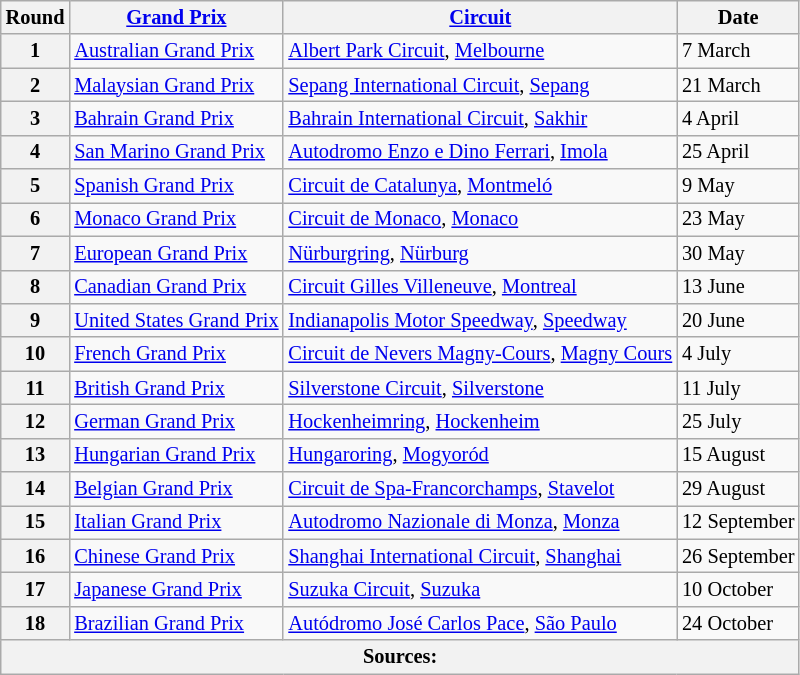<table class="wikitable" style="font-size: 85%">
<tr>
<th>Round</th>
<th><a href='#'>Grand Prix</a></th>
<th><a href='#'>Circuit</a></th>
<th>Date</th>
</tr>
<tr>
<th>1</th>
<td><a href='#'>Australian Grand Prix</a></td>
<td> <a href='#'>Albert Park Circuit</a>, <a href='#'>Melbourne</a></td>
<td>7 March</td>
</tr>
<tr>
<th>2</th>
<td><a href='#'>Malaysian Grand Prix</a></td>
<td> <a href='#'>Sepang International Circuit</a>, <a href='#'>Sepang</a></td>
<td>21 March</td>
</tr>
<tr>
<th>3</th>
<td><a href='#'>Bahrain Grand Prix</a></td>
<td> <a href='#'>Bahrain International Circuit</a>, <a href='#'>Sakhir</a></td>
<td>4 April</td>
</tr>
<tr>
<th>4</th>
<td><a href='#'>San Marino Grand Prix</a></td>
<td> <a href='#'>Autodromo Enzo e Dino Ferrari</a>, <a href='#'>Imola</a></td>
<td>25 April</td>
</tr>
<tr>
<th>5</th>
<td><a href='#'>Spanish Grand Prix</a></td>
<td> <a href='#'>Circuit de Catalunya</a>, <a href='#'>Montmeló</a></td>
<td>9 May</td>
</tr>
<tr>
<th>6</th>
<td><a href='#'>Monaco Grand Prix</a></td>
<td> <a href='#'>Circuit de Monaco</a>, <a href='#'>Monaco</a></td>
<td>23 May</td>
</tr>
<tr>
<th>7</th>
<td><a href='#'>European Grand Prix</a></td>
<td> <a href='#'>Nürburgring</a>, <a href='#'>Nürburg</a></td>
<td>30 May</td>
</tr>
<tr>
<th>8</th>
<td><a href='#'>Canadian Grand Prix</a></td>
<td> <a href='#'>Circuit Gilles Villeneuve</a>, <a href='#'>Montreal</a></td>
<td>13 June</td>
</tr>
<tr>
<th>9</th>
<td><a href='#'>United States Grand Prix</a></td>
<td> <a href='#'>Indianapolis Motor Speedway</a>, <a href='#'>Speedway</a></td>
<td>20 June</td>
</tr>
<tr>
<th>10</th>
<td><a href='#'>French Grand Prix</a></td>
<td> <a href='#'>Circuit de Nevers Magny-Cours</a>, <a href='#'>Magny Cours</a></td>
<td>4 July</td>
</tr>
<tr>
<th>11</th>
<td><a href='#'>British Grand Prix</a></td>
<td> <a href='#'>Silverstone Circuit</a>, <a href='#'>Silverstone</a></td>
<td>11 July</td>
</tr>
<tr>
<th>12</th>
<td><a href='#'>German Grand Prix</a></td>
<td> <a href='#'>Hockenheimring</a>, <a href='#'>Hockenheim</a></td>
<td>25 July</td>
</tr>
<tr>
<th>13</th>
<td><a href='#'>Hungarian Grand Prix</a></td>
<td> <a href='#'>Hungaroring</a>, <a href='#'>Mogyoród</a></td>
<td>15 August</td>
</tr>
<tr>
<th>14</th>
<td><a href='#'>Belgian Grand Prix</a></td>
<td> <a href='#'>Circuit de Spa-Francorchamps</a>, <a href='#'>Stavelot</a></td>
<td>29 August</td>
</tr>
<tr>
<th>15</th>
<td><a href='#'>Italian Grand Prix</a></td>
<td> <a href='#'>Autodromo Nazionale di Monza</a>, <a href='#'>Monza</a></td>
<td>12 September</td>
</tr>
<tr>
<th>16</th>
<td><a href='#'>Chinese Grand Prix</a></td>
<td> <a href='#'>Shanghai International Circuit</a>, <a href='#'>Shanghai</a></td>
<td>26 September</td>
</tr>
<tr>
<th>17</th>
<td><a href='#'>Japanese Grand Prix</a></td>
<td> <a href='#'>Suzuka Circuit</a>, <a href='#'>Suzuka</a></td>
<td>10 October</td>
</tr>
<tr>
<th>18</th>
<td><a href='#'>Brazilian Grand Prix</a></td>
<td> <a href='#'>Autódromo José Carlos Pace</a>, <a href='#'>São Paulo</a></td>
<td>24 October</td>
</tr>
<tr>
<th colspan="4">Sources:</th>
</tr>
</table>
